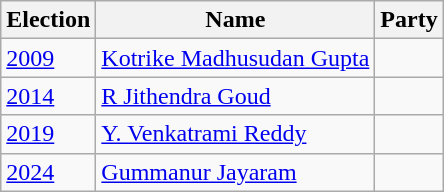<table class="wikitable sortable">
<tr>
<th>Election</th>
<th>Name</th>
<th colspan=2>Party</th>
</tr>
<tr>
<td><a href='#'>2009</a></td>
<td><a href='#'>Kotrike Madhusudan Gupta</a></td>
<td></td>
</tr>
<tr>
<td><a href='#'>2014</a></td>
<td><a href='#'>R Jithendra Goud</a></td>
<td></td>
</tr>
<tr>
<td><a href='#'>2019</a></td>
<td><a href='#'>Y. Venkatrami Reddy</a></td>
<td></td>
</tr>
<tr>
<td><a href='#'>2024</a></td>
<td><a href='#'>Gummanur Jayaram</a></td>
<td></td>
</tr>
</table>
